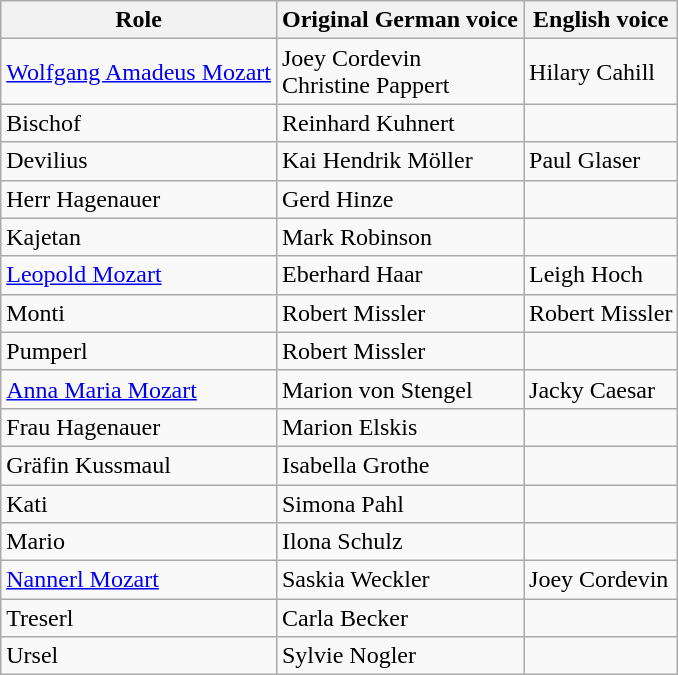<table class="wikitable">
<tr>
<th>Role</th>
<th>Original German voice</th>
<th>English voice</th>
</tr>
<tr>
<td><a href='#'>Wolfgang Amadeus Mozart</a></td>
<td>Joey Cordevin<br>Christine Pappert</td>
<td>Hilary Cahill</td>
</tr>
<tr>
<td>Bischof</td>
<td>Reinhard Kuhnert</td>
<td></td>
</tr>
<tr>
<td>Devilius</td>
<td>Kai Hendrik Möller</td>
<td>Paul Glaser</td>
</tr>
<tr>
<td>Herr Hagenauer</td>
<td>Gerd Hinze</td>
<td></td>
</tr>
<tr>
<td>Kajetan</td>
<td>Mark Robinson</td>
<td></td>
</tr>
<tr>
<td><a href='#'>Leopold Mozart</a></td>
<td>Eberhard Haar</td>
<td>Leigh Hoch</td>
</tr>
<tr>
<td>Monti</td>
<td>Robert Missler</td>
<td>Robert Missler</td>
</tr>
<tr>
<td>Pumperl</td>
<td>Robert Missler</td>
<td></td>
</tr>
<tr>
<td><a href='#'>Anna Maria Mozart</a></td>
<td>Marion von Stengel</td>
<td>Jacky Caesar</td>
</tr>
<tr>
<td>Frau Hagenauer</td>
<td>Marion Elskis</td>
<td></td>
</tr>
<tr>
<td>Gräfin Kussmaul</td>
<td>Isabella Grothe</td>
<td></td>
</tr>
<tr>
<td>Kati</td>
<td>Simona Pahl</td>
<td></td>
</tr>
<tr>
<td>Mario</td>
<td>Ilona Schulz</td>
<td></td>
</tr>
<tr>
<td><a href='#'>Nannerl Mozart</a></td>
<td>Saskia Weckler</td>
<td>Joey Cordevin</td>
</tr>
<tr>
<td>Treserl</td>
<td>Carla Becker</td>
<td></td>
</tr>
<tr>
<td>Ursel</td>
<td>Sylvie Nogler</td>
<td></td>
</tr>
</table>
